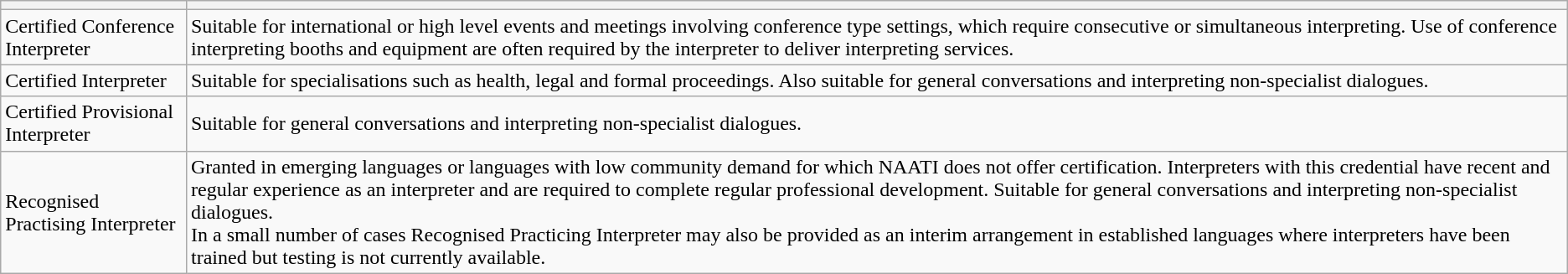<table class="wikitable">
<tr>
<th></th>
<th></th>
</tr>
<tr>
<td>Certified Conference Interpreter</td>
<td>Suitable for international or high level events and meetings involving conference type settings, which require consecutive or simultaneous interpreting. Use of conference interpreting booths and equipment are often required by the interpreter to deliver interpreting services.</td>
</tr>
<tr>
<td>Certified Interpreter</td>
<td>Suitable for specialisations such as health, legal and formal proceedings. Also suitable for general conversations and interpreting non-specialist dialogues.</td>
</tr>
<tr>
<td>Certified Provisional Interpreter</td>
<td>Suitable for general conversations and interpreting non-specialist dialogues.</td>
</tr>
<tr>
<td>Recognised Practising Interpreter</td>
<td>Granted in emerging languages or languages with low community demand for which NAATI does not offer certification. Interpreters with this credential have recent and regular experience as an interpreter and are required to complete regular professional development. Suitable for general conversations and interpreting non-specialist dialogues.<br>In a small number of cases Recognised Practicing Interpreter may also be provided as an interim arrangement in established languages where interpreters have been trained but testing is not currently available.</td>
</tr>
</table>
